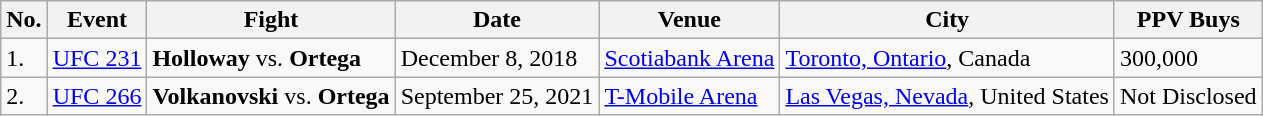<table class="wikitable">
<tr>
<th>No.</th>
<th>Event</th>
<th>Fight</th>
<th>Date</th>
<th>Venue</th>
<th>City</th>
<th>PPV Buys</th>
</tr>
<tr>
<td>1.</td>
<td><a href='#'>UFC 231</a></td>
<td><strong>Holloway</strong> vs. <strong>Ortega</strong></td>
<td>December 8, 2018</td>
<td><a href='#'>Scotiabank Arena</a></td>
<td><a href='#'>Toronto, Ontario</a>, Canada</td>
<td>300,000</td>
</tr>
<tr>
<td>2.</td>
<td><a href='#'>UFC 266</a></td>
<td><strong>Volkanovski</strong> vs. <strong>Ortega</strong></td>
<td>September 25, 2021</td>
<td><a href='#'>T-Mobile Arena</a></td>
<td><a href='#'>Las Vegas, Nevada</a>, United States</td>
<td>Not Disclosed</td>
</tr>
</table>
